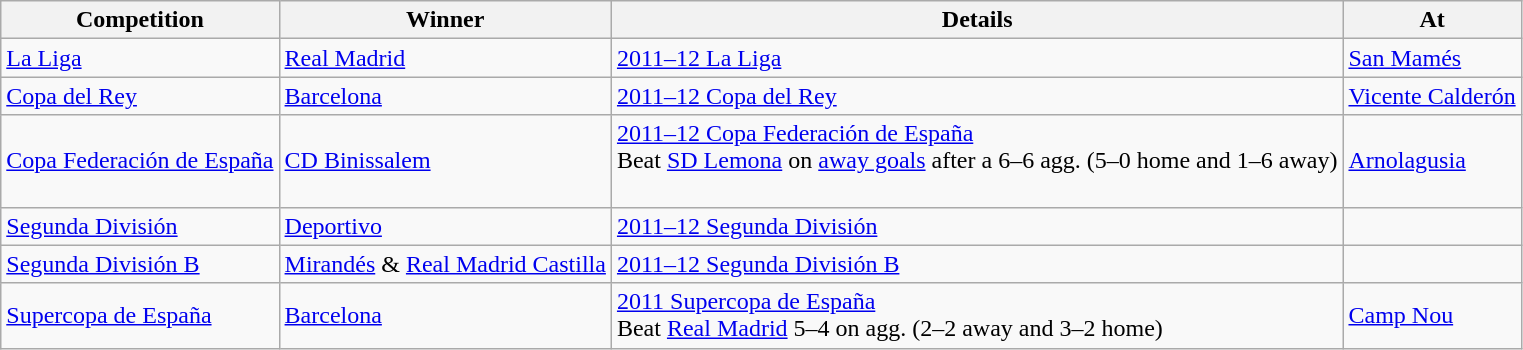<table class="wikitable">
<tr>
<th>Competition</th>
<th>Winner</th>
<th>Details</th>
<th>At</th>
</tr>
<tr>
<td><a href='#'>La Liga</a></td>
<td><a href='#'>Real Madrid</a></td>
<td><a href='#'>2011–12 La Liga</a></td>
<td><a href='#'>San Mamés</a></td>
</tr>
<tr>
<td><a href='#'>Copa del Rey</a></td>
<td><a href='#'>Barcelona</a></td>
<td><a href='#'>2011–12 Copa del Rey</a></td>
<td><a href='#'>Vicente Calderón</a></td>
</tr>
<tr>
<td><a href='#'>Copa Federación de España</a></td>
<td><a href='#'>CD Binissalem</a></td>
<td><a href='#'>2011–12 Copa Federación de España</a><br>Beat <a href='#'>SD Lemona</a> on <a href='#'>away goals</a> after a 6–6 agg. (5–0 home and 1–6 away)<br><br></td>
<td><a href='#'>Arnolagusia</a></td>
</tr>
<tr>
<td><a href='#'>Segunda División</a></td>
<td><a href='#'>Deportivo</a></td>
<td><a href='#'>2011–12 Segunda División</a></td>
<td></td>
</tr>
<tr>
<td><a href='#'>Segunda División B</a></td>
<td><a href='#'>Mirandés</a> & <a href='#'>Real Madrid Castilla</a></td>
<td><a href='#'>2011–12 Segunda División B</a></td>
<td></td>
</tr>
<tr>
<td><a href='#'>Supercopa de España</a></td>
<td><a href='#'>Barcelona</a></td>
<td><a href='#'>2011 Supercopa de España</a><br>Beat <a href='#'>Real Madrid</a> 5–4 on agg. (2–2 away and 3–2 home)<br></td>
<td><a href='#'>Camp Nou</a></td>
</tr>
</table>
